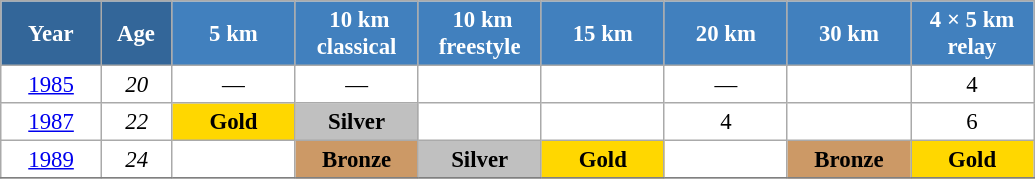<table class="wikitable" style="font-size:95%; text-align:center; border:grey solid 1px; border-collapse:collapse; background:#ffffff;">
<tr>
<th style="background-color:#369; color:white; width:60px;"> Year </th>
<th style="background-color:#369; color:white; width:40px;"> Age </th>
<th style="background-color:#4180be; color:white; width:75px;"> 5 km </th>
<th style="background-color:#4180be; color:white; width:75px;"> 10 km<br> classical </th>
<th style="background-color:#4180be; color:white; width:75px;"> 10 km<br> freestyle </th>
<th style="background-color:#4180be; color:white; width:75px;"> 15 km </th>
<th style="background-color:#4180be; color:white; width:75px;"> 20 km </th>
<th style="background-color:#4180be; color:white; width:75px;"> 30 km </th>
<th style="background-color:#4180be; color:white; width:75px;"> 4 × 5 km <br> relay </th>
</tr>
<tr>
<td><a href='#'>1985</a></td>
<td><em>20</em></td>
<td>—</td>
<td>—</td>
<td></td>
<td></td>
<td>—</td>
<td></td>
<td>4</td>
</tr>
<tr>
<td><a href='#'>1987</a></td>
<td><em>22</em></td>
<td style="background:gold;"><strong>Gold</strong></td>
<td style="background:silver;"><strong>Silver</strong></td>
<td></td>
<td></td>
<td>4</td>
<td></td>
<td>6</td>
</tr>
<tr>
<td><a href='#'>1989</a></td>
<td><em>24</em></td>
<td></td>
<td bgcolor="cc9966"><strong>Bronze</strong></td>
<td style="background:silver;"><strong>Silver</strong></td>
<td style="background:gold;"><strong>Gold</strong></td>
<td></td>
<td bgcolor="cc9966"><strong>Bronze</strong></td>
<td style="background:gold;"><strong>Gold</strong></td>
</tr>
<tr>
</tr>
</table>
